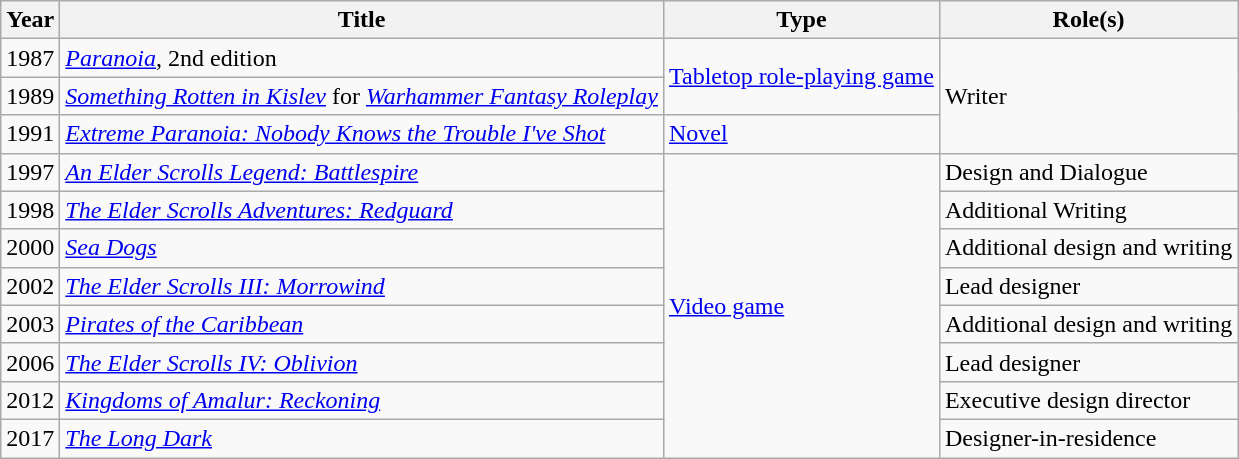<table class="wikitable sortable">
<tr>
<th>Year</th>
<th>Title</th>
<th>Type</th>
<th>Role(s)</th>
</tr>
<tr>
<td>1987</td>
<td><em><a href='#'>Paranoia</a></em>, 2nd edition</td>
<td rowspan="2"><a href='#'>Tabletop role-playing game</a></td>
<td rowspan="3">Writer</td>
</tr>
<tr>
<td>1989</td>
<td><em><a href='#'>Something Rotten in Kislev</a></em> for <em><a href='#'>Warhammer Fantasy Roleplay</a></em></td>
</tr>
<tr>
<td>1991</td>
<td><em><a href='#'>Extreme Paranoia: Nobody Knows the Trouble I've Shot</a></em></td>
<td><a href='#'>Novel</a></td>
</tr>
<tr>
<td>1997</td>
<td><em><a href='#'>An Elder Scrolls Legend: Battlespire</a></em></td>
<td rowspan="8"><a href='#'>Video game</a></td>
<td>Design and Dialogue</td>
</tr>
<tr>
<td>1998</td>
<td><em><a href='#'>The Elder Scrolls Adventures: Redguard</a></em></td>
<td>Additional Writing</td>
</tr>
<tr>
<td>2000</td>
<td><em><a href='#'>Sea Dogs</a></em></td>
<td>Additional design and writing</td>
</tr>
<tr>
<td>2002</td>
<td><em><a href='#'>The Elder Scrolls III: Morrowind</a></em></td>
<td>Lead designer</td>
</tr>
<tr>
<td>2003</td>
<td><em><a href='#'>Pirates of the Caribbean</a></em></td>
<td>Additional design and writing</td>
</tr>
<tr>
<td>2006</td>
<td><em><a href='#'>The Elder Scrolls IV: Oblivion</a></em></td>
<td>Lead designer</td>
</tr>
<tr>
<td>2012</td>
<td><em><a href='#'>Kingdoms of Amalur: Reckoning</a></em></td>
<td>Executive design director</td>
</tr>
<tr>
<td>2017</td>
<td><em><a href='#'>The Long Dark</a></em></td>
<td>Designer-in-residence</td>
</tr>
</table>
